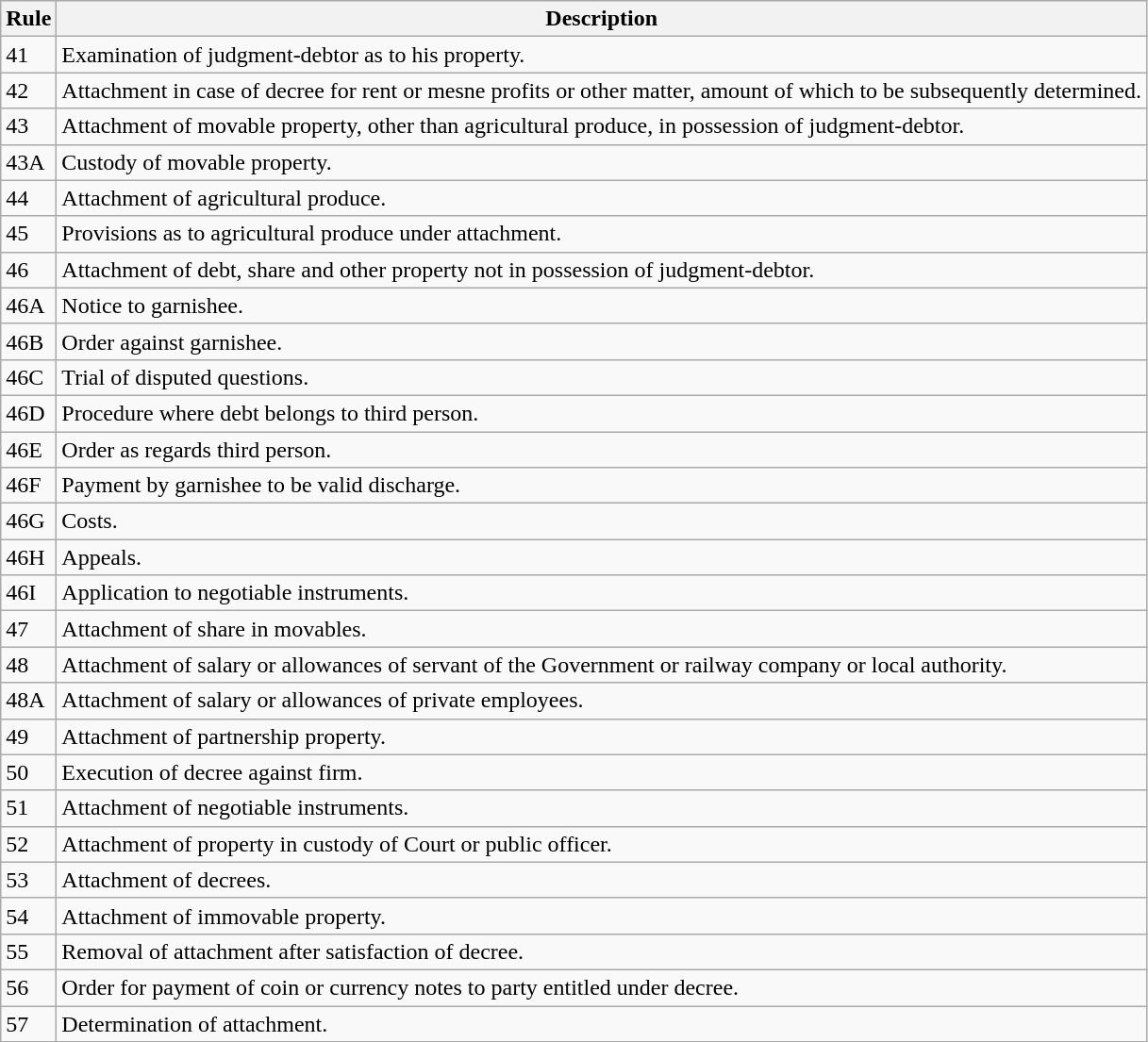<table class="wikitable">
<tr>
<th>Rule</th>
<th>Description</th>
</tr>
<tr>
<td>41</td>
<td>Examination of judgment-debtor as to his property.</td>
</tr>
<tr>
<td>42</td>
<td>Attachment in case of decree for rent or mesne profits or other matter, amount of which to be subsequently determined.</td>
</tr>
<tr>
<td>43</td>
<td>Attachment of movable property, other than agricultural produce, in possession of judgment-debtor.</td>
</tr>
<tr>
<td>43A</td>
<td>Custody of movable property.</td>
</tr>
<tr>
<td>44</td>
<td>Attachment of agricultural produce.</td>
</tr>
<tr>
<td>45</td>
<td>Provisions as to agricultural produce under attachment.</td>
</tr>
<tr>
<td>46</td>
<td>Attachment of debt, share and other property not in possession of judgment-debtor.</td>
</tr>
<tr>
<td>46A</td>
<td>Notice to garnishee.</td>
</tr>
<tr>
<td>46B</td>
<td>Order against garnishee.</td>
</tr>
<tr>
<td>46C</td>
<td>Trial of disputed questions.</td>
</tr>
<tr>
<td>46D</td>
<td>Procedure where debt belongs to third person.</td>
</tr>
<tr>
<td>46E</td>
<td>Order as regards third person.</td>
</tr>
<tr>
<td>46F</td>
<td>Payment by garnishee to be valid discharge.</td>
</tr>
<tr>
<td>46G</td>
<td>Costs.</td>
</tr>
<tr>
<td>46H</td>
<td>Appeals.</td>
</tr>
<tr>
<td>46I</td>
<td>Application to negotiable instruments.</td>
</tr>
<tr>
<td>47</td>
<td>Attachment of share in movables.</td>
</tr>
<tr>
<td>48</td>
<td>Attachment of salary or allowances of servant of the Government or railway company or local authority.</td>
</tr>
<tr>
<td>48A</td>
<td>Attachment of salary or allowances of private employees.</td>
</tr>
<tr>
<td>49</td>
<td>Attachment of partnership property.</td>
</tr>
<tr>
<td>50</td>
<td>Execution of decree against firm.</td>
</tr>
<tr>
<td>51</td>
<td>Attachment of negotiable instruments.</td>
</tr>
<tr>
<td>52</td>
<td>Attachment of property in custody of Court or public officer.</td>
</tr>
<tr>
<td>53</td>
<td>Attachment of decrees.</td>
</tr>
<tr>
<td>54</td>
<td>Attachment of immovable property.</td>
</tr>
<tr>
<td>55</td>
<td>Removal of attachment after satisfaction of decree.</td>
</tr>
<tr>
<td>56</td>
<td>Order for payment of coin or currency notes to party entitled under decree.</td>
</tr>
<tr>
<td>57</td>
<td>Determination of attachment.</td>
</tr>
</table>
